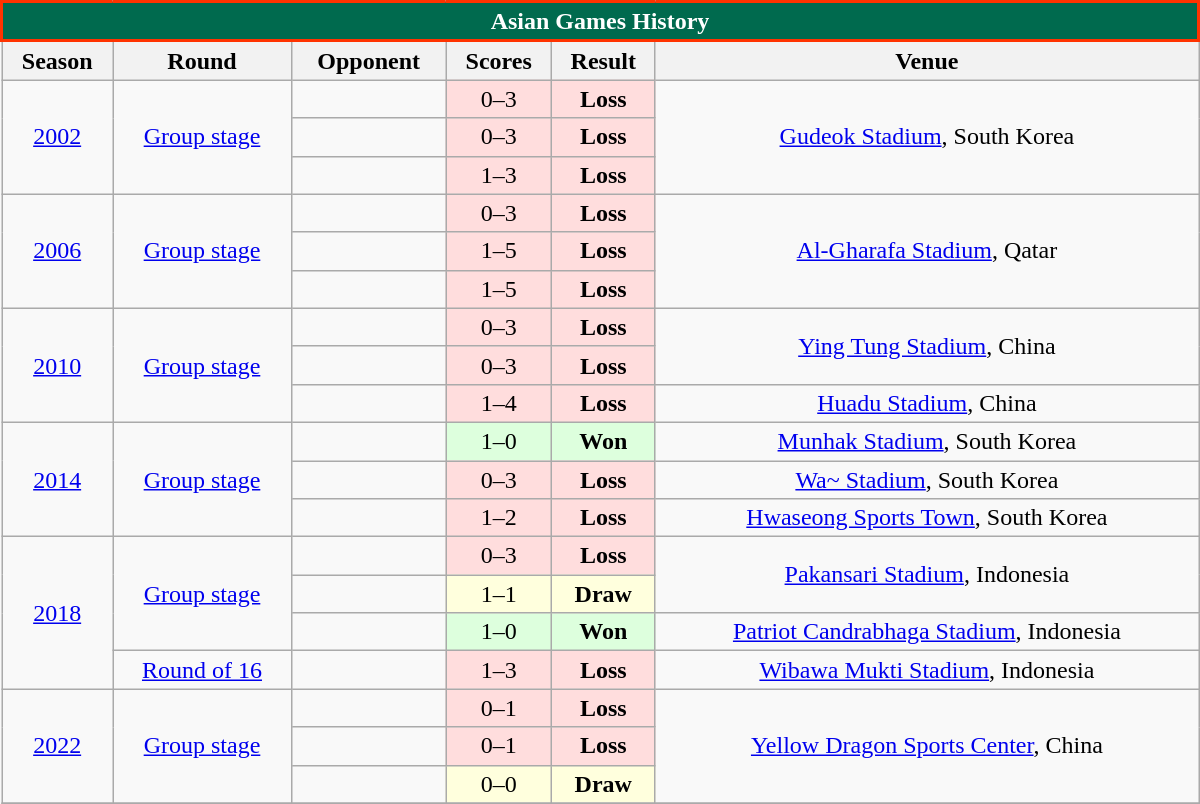<table class="wikitable collapsible collapsed" style="text-align: center; font-size: 100%;width: 800px">
<tr>
<th colspan="6" style="background: #006a4e;border: 2px solid #ff3300;color: #FFFFFF;">Asian Games History</th>
</tr>
<tr>
<th>Season</th>
<th>Round</th>
<th>Opponent</th>
<th>Scores</th>
<th>Result</th>
<th>Venue</th>
</tr>
<tr>
<td rowspan=3><a href='#'>2002</a></td>
<td rowspan=3><a href='#'>Group stage</a></td>
<td style="text-align:left"></td>
<td style="background:#fdd;">0–3</td>
<td style="background:#fdd;"><strong>Loss</strong></td>
<td rowspan=3><a href='#'>Gudeok Stadium</a>,  South Korea</td>
</tr>
<tr>
<td style="text-align:left"></td>
<td style="background:#fdd;">0–3</td>
<td style="background:#fdd;"><strong>Loss</strong></td>
</tr>
<tr>
<td style="text-align:left"></td>
<td style="background:#fdd;">1–3</td>
<td style="background:#fdd;"><strong>Loss</strong></td>
</tr>
<tr>
<td rowspan=3><a href='#'>2006</a></td>
<td rowspan=3><a href='#'>Group stage</a></td>
<td style="text-align:left"></td>
<td style="background:#fdd;">0–3</td>
<td style="background:#fdd;"><strong>Loss</strong></td>
<td rowspan=3><a href='#'>Al-Gharafa Stadium</a>,  Qatar</td>
</tr>
<tr>
<td style="text-align:left"></td>
<td style="background:#fdd;">1–5</td>
<td style="background:#fdd;"><strong>Loss</strong></td>
</tr>
<tr>
<td style="text-align:left"></td>
<td style="background:#fdd;">1–5</td>
<td style="background:#fdd;"><strong>Loss</strong></td>
</tr>
<tr>
<td rowspan=3><a href='#'>2010</a></td>
<td rowspan=3><a href='#'>Group stage</a></td>
<td style="text-align:left"></td>
<td style="background:#fdd;">0–3</td>
<td style="background:#fdd;"><strong>Loss</strong></td>
<td rowspan=2><a href='#'>Ying Tung Stadium</a>,  China</td>
</tr>
<tr>
<td style="text-align:left"></td>
<td style="background:#fdd;">0–3</td>
<td style="background:#fdd;"><strong>Loss</strong></td>
</tr>
<tr>
<td style="text-align:left"></td>
<td style="background:#fdd;">1–4</td>
<td style="background:#fdd;"><strong>Loss</strong></td>
<td><a href='#'>Huadu Stadium</a>,  China</td>
</tr>
<tr>
<td rowspan=3><a href='#'>2014</a></td>
<td rowspan=3><a href='#'>Group stage</a></td>
<td style="text-align:left"></td>
<td style="background:#dfd;">1–0</td>
<td style="background:#dfd;"><strong>Won</strong></td>
<td><a href='#'>Munhak Stadium</a>,  South Korea</td>
</tr>
<tr>
<td style="text-align:left"></td>
<td style="background:#fdd;">0–3</td>
<td style="background:#fdd;"><strong>Loss</strong></td>
<td><a href='#'>Wa~ Stadium</a>,  South Korea</td>
</tr>
<tr>
<td style="text-align:left"></td>
<td style="background:#fdd;">1–2</td>
<td style="background:#fdd;"><strong>Loss</strong></td>
<td><a href='#'>Hwaseong Sports Town</a>,  South Korea</td>
</tr>
<tr>
<td rowspan=4><a href='#'>2018</a></td>
<td rowspan=3><a href='#'>Group stage</a></td>
<td style="text-align:left"></td>
<td style="background:#fdd;">0–3</td>
<td style="background:#fdd;"><strong>Loss</strong></td>
<td rowspan=2><a href='#'>Pakansari Stadium</a>,  Indonesia</td>
</tr>
<tr>
<td style="text-align:left"></td>
<td style="background:#ffd;">1–1</td>
<td style="background:#ffd;"><strong>Draw</strong></td>
</tr>
<tr>
<td style="text-align:left"></td>
<td style="background:#dfd;">1–0</td>
<td style="background:#dfd;"><strong>Won</strong></td>
<td><a href='#'>Patriot Candrabhaga Stadium</a>,  Indonesia</td>
</tr>
<tr>
<td><a href='#'>Round of 16</a></td>
<td style="text-align:left"></td>
<td style="background:#fdd;">1–3</td>
<td style="background:#fdd;"><strong>Loss</strong></td>
<td><a href='#'>Wibawa Mukti Stadium</a>,  Indonesia</td>
</tr>
<tr>
<td rowspan=3><a href='#'>2022</a></td>
<td rowspan=3><a href='#'>Group stage</a></td>
<td style="text-align:left"></td>
<td style="background:#fdd;">0–1</td>
<td style="background:#fdd;"><strong>Loss</strong></td>
<td rowspan=3><a href='#'>Yellow Dragon Sports Center</a>,  China</td>
</tr>
<tr>
<td style="text-align:left"></td>
<td style="background:#fdd;">0–1</td>
<td style="background:#fdd;"><strong>Loss</strong></td>
</tr>
<tr>
<td style="text-align:left"></td>
<td style="background:#ffd;">0–0</td>
<td style="background:#ffd;"><strong>Draw</strong></td>
</tr>
<tr>
</tr>
</table>
